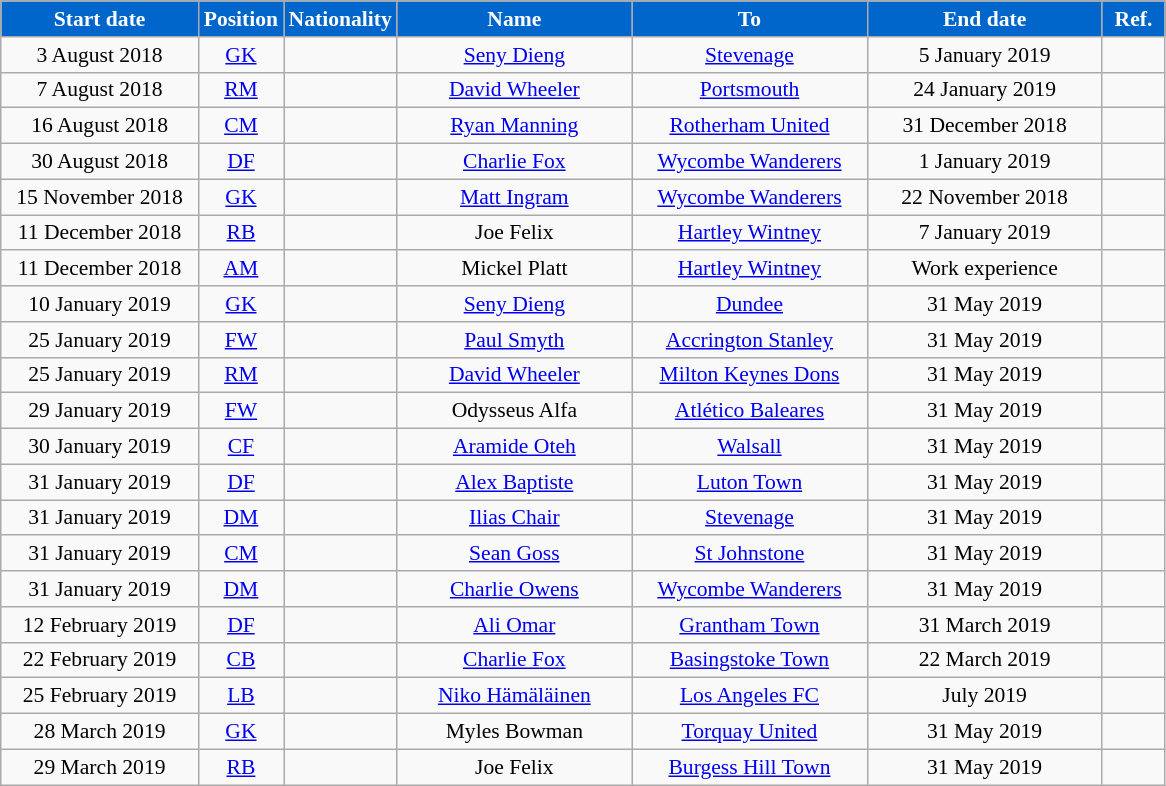<table class="wikitable"  style="text-align:center; font-size:90%; ">
<tr>
<th style="background:#0066CC; color:#FFFFFF; width:125px;">Start date</th>
<th style="background:#0066CC; color:#FFFFFF; width:50px;">Position</th>
<th style="background:#0066CC; color:#FFFFFF; width:50px;">Nationality</th>
<th style="background:#0066CC; color:#FFFFFF; width:150px;">Name</th>
<th style="background:#0066CC; color:#FFFFFF; width:150px;">To</th>
<th style="background:#0066CC; color:#FFFFFF; width:150px;">End date</th>
<th style="background:#0066CC; color:#FFFFFF; width:35px;">Ref.</th>
</tr>
<tr>
<td>3 August 2018</td>
<td><a href='#'>GK</a></td>
<td></td>
<td><a href='#'>Seny Dieng</a></td>
<td><a href='#'>Stevenage</a></td>
<td>5 January 2019</td>
<td></td>
</tr>
<tr>
<td>7 August 2018</td>
<td><a href='#'>RM</a></td>
<td></td>
<td><a href='#'>David Wheeler</a></td>
<td><a href='#'>Portsmouth</a></td>
<td>24 January 2019</td>
<td></td>
</tr>
<tr>
<td>16 August 2018</td>
<td><a href='#'>CM</a></td>
<td></td>
<td><a href='#'>Ryan Manning</a></td>
<td><a href='#'>Rotherham United</a></td>
<td>31 December 2018</td>
<td></td>
</tr>
<tr>
<td>30 August 2018</td>
<td><a href='#'>DF</a></td>
<td></td>
<td><a href='#'>Charlie Fox</a></td>
<td><a href='#'>Wycombe Wanderers</a></td>
<td>1 January 2019</td>
<td></td>
</tr>
<tr>
<td>15 November 2018</td>
<td><a href='#'>GK</a></td>
<td></td>
<td><a href='#'>Matt Ingram</a></td>
<td><a href='#'>Wycombe Wanderers</a></td>
<td>22 November 2018</td>
<td></td>
</tr>
<tr>
<td>11 December 2018</td>
<td><a href='#'>RB</a></td>
<td></td>
<td>Joe Felix</td>
<td><a href='#'>Hartley Wintney</a></td>
<td>7 January 2019</td>
<td></td>
</tr>
<tr>
<td>11 December 2018</td>
<td><a href='#'>AM</a></td>
<td></td>
<td>Mickel Platt</td>
<td><a href='#'>Hartley Wintney</a></td>
<td>Work experience</td>
<td></td>
</tr>
<tr>
<td>10 January 2019</td>
<td><a href='#'>GK</a></td>
<td></td>
<td><a href='#'>Seny Dieng</a></td>
<td> <a href='#'>Dundee</a></td>
<td>31 May 2019</td>
<td></td>
</tr>
<tr>
<td>25 January 2019</td>
<td><a href='#'>FW</a></td>
<td></td>
<td><a href='#'>Paul Smyth</a></td>
<td><a href='#'>Accrington Stanley</a></td>
<td>31 May 2019</td>
<td></td>
</tr>
<tr>
<td>25 January 2019</td>
<td><a href='#'>RM</a></td>
<td></td>
<td><a href='#'>David Wheeler</a></td>
<td><a href='#'>Milton Keynes Dons</a></td>
<td>31 May 2019</td>
<td></td>
</tr>
<tr>
<td>29 January 2019</td>
<td><a href='#'>FW</a></td>
<td></td>
<td>Odysseus Alfa</td>
<td> <a href='#'>Atlético Baleares</a></td>
<td>31 May 2019</td>
<td></td>
</tr>
<tr>
<td>30 January 2019</td>
<td><a href='#'>CF</a></td>
<td></td>
<td><a href='#'>Aramide Oteh</a></td>
<td><a href='#'>Walsall</a></td>
<td>31 May 2019</td>
<td></td>
</tr>
<tr>
<td>31 January 2019</td>
<td><a href='#'>DF</a></td>
<td></td>
<td><a href='#'>Alex Baptiste</a></td>
<td><a href='#'>Luton Town</a></td>
<td>31 May 2019</td>
<td></td>
</tr>
<tr>
<td>31 January 2019</td>
<td><a href='#'>DM</a></td>
<td></td>
<td><a href='#'>Ilias Chair</a></td>
<td><a href='#'>Stevenage</a></td>
<td>31 May 2019</td>
<td></td>
</tr>
<tr>
<td>31 January 2019</td>
<td><a href='#'>CM</a></td>
<td></td>
<td><a href='#'>Sean Goss</a></td>
<td> <a href='#'>St Johnstone</a></td>
<td>31 May 2019</td>
<td></td>
</tr>
<tr>
<td>31 January 2019</td>
<td><a href='#'>DM</a></td>
<td></td>
<td><a href='#'>Charlie Owens</a></td>
<td><a href='#'>Wycombe Wanderers</a></td>
<td>31 May 2019</td>
<td></td>
</tr>
<tr>
<td>12 February 2019</td>
<td><a href='#'>DF</a></td>
<td></td>
<td><a href='#'>Ali Omar</a></td>
<td><a href='#'>Grantham Town</a></td>
<td>31 March 2019</td>
<td></td>
</tr>
<tr>
<td>22 February 2019</td>
<td><a href='#'>CB</a></td>
<td></td>
<td><a href='#'>Charlie Fox</a></td>
<td><a href='#'>Basingstoke Town</a></td>
<td>22 March 2019</td>
<td></td>
</tr>
<tr>
<td>25 February 2019</td>
<td><a href='#'>LB</a></td>
<td></td>
<td><a href='#'>Niko Hämäläinen</a></td>
<td> <a href='#'>Los Angeles FC</a></td>
<td>July 2019</td>
<td></td>
</tr>
<tr>
<td>28 March 2019</td>
<td><a href='#'>GK</a></td>
<td></td>
<td>Myles Bowman</td>
<td><a href='#'>Torquay United</a></td>
<td>31 May 2019</td>
<td></td>
</tr>
<tr>
<td>29 March 2019</td>
<td><a href='#'>RB</a></td>
<td></td>
<td>Joe Felix</td>
<td><a href='#'>Burgess Hill Town</a></td>
<td>31 May 2019</td>
<td></td>
</tr>
</table>
